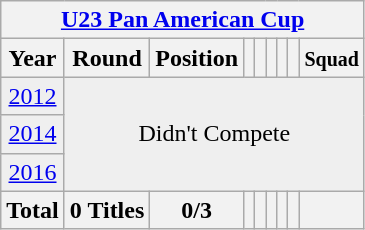<table class="wikitable" style="text-align: center;">
<tr>
<th colspan=9><a href='#'>U23 Pan American Cup</a></th>
</tr>
<tr>
<th>Year</th>
<th>Round</th>
<th>Position</th>
<th></th>
<th></th>
<th></th>
<th></th>
<th></th>
<th><small>Squad</small></th>
</tr>
<tr bgcolor="efefef">
<td> <a href='#'>2012</a></td>
<td colspan=9 rowspan=3>Didn't Compete</td>
</tr>
<tr bgcolor="efefef">
<td> <a href='#'>2014</a></td>
</tr>
<tr bgcolor="efefef">
<td> <a href='#'>2016</a></td>
</tr>
<tr>
<th>Total</th>
<th>0 Titles</th>
<th>0/3</th>
<th></th>
<th></th>
<th></th>
<th></th>
<th></th>
<th></th>
</tr>
</table>
